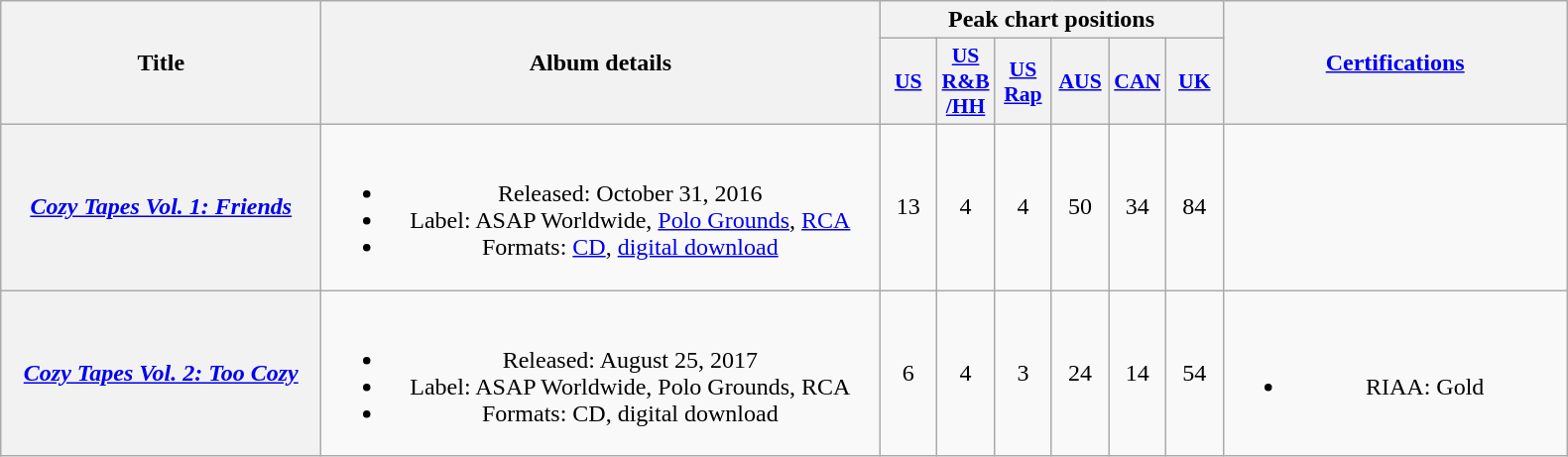<table class="wikitable plainrowheaders" style="text-align:center;">
<tr>
<th scope="col" rowspan="2" style="width:13em;">Title</th>
<th scope="col" rowspan="2" style="width:23em;">Album details</th>
<th scope="col" colspan="6">Peak chart positions</th>
<th scope="col" rowspan="2" style="width:14em;"><a href='#'>Certifications</a></th>
</tr>
<tr>
<th scope="col" style="width:2.2em;font-size:90%;"><a href='#'>US</a><br></th>
<th scope="col" style="width:2.2em;font-size:90%;"><a href='#'>US R&B<br>/HH</a><br></th>
<th scope="col" style="width:2.2em;font-size:90%;"><a href='#'>US Rap</a><br></th>
<th scope="col" style="width:2.2em;font-size:90%;"><a href='#'>AUS</a><br></th>
<th scope="col" style="width:2.2em;font-size:90%;"><a href='#'>CAN</a><br></th>
<th scope="col" style="width:2.2em;font-size:90%;"><a href='#'>UK</a><br></th>
</tr>
<tr>
<th scope="row"><em><a href='#'>Cozy Tapes Vol. 1: Friends</a></em></th>
<td><br><ul><li>Released: October 31, 2016</li><li>Label: ASAP Worldwide, <a href='#'>Polo Grounds</a>, <a href='#'>RCA</a></li><li>Formats: <a href='#'>CD</a>, <a href='#'>digital download</a></li></ul></td>
<td>13</td>
<td>4</td>
<td>4</td>
<td>50</td>
<td>34</td>
<td>84</td>
<td></td>
</tr>
<tr>
<th scope="row"><em><a href='#'>Cozy Tapes Vol. 2: Too Cozy</a></em></th>
<td><br><ul><li>Released: August 25, 2017</li><li>Label: ASAP Worldwide, Polo Grounds, RCA</li><li>Formats: CD, digital download</li></ul></td>
<td>6</td>
<td>4</td>
<td>3</td>
<td>24</td>
<td>14</td>
<td>54</td>
<td><br><ul><li>RIAA: Gold</li></ul></td>
</tr>
</table>
